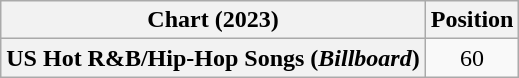<table class="wikitable sortable plainrowheaders" style="text-align:center">
<tr>
<th scope="col">Chart (2023)</th>
<th scope="col">Position</th>
</tr>
<tr>
<th scope="row">US Hot R&B/Hip-Hop Songs (<em>Billboard</em>)</th>
<td>60</td>
</tr>
</table>
